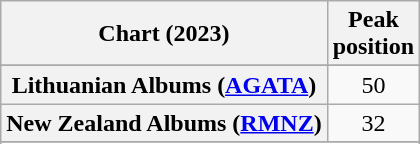<table class="wikitable sortable plainrowheaders" style="text-align:center">
<tr>
<th scope="col">Chart (2023)</th>
<th scope="col">Peak<br>position</th>
</tr>
<tr>
</tr>
<tr>
</tr>
<tr>
</tr>
<tr>
<th scope="row">Lithuanian Albums (<a href='#'>AGATA</a>)</th>
<td>50</td>
</tr>
<tr>
<th scope="row">New Zealand Albums (<a href='#'>RMNZ</a>)</th>
<td>32</td>
</tr>
<tr>
</tr>
<tr>
</tr>
<tr>
</tr>
<tr>
</tr>
<tr>
</tr>
</table>
